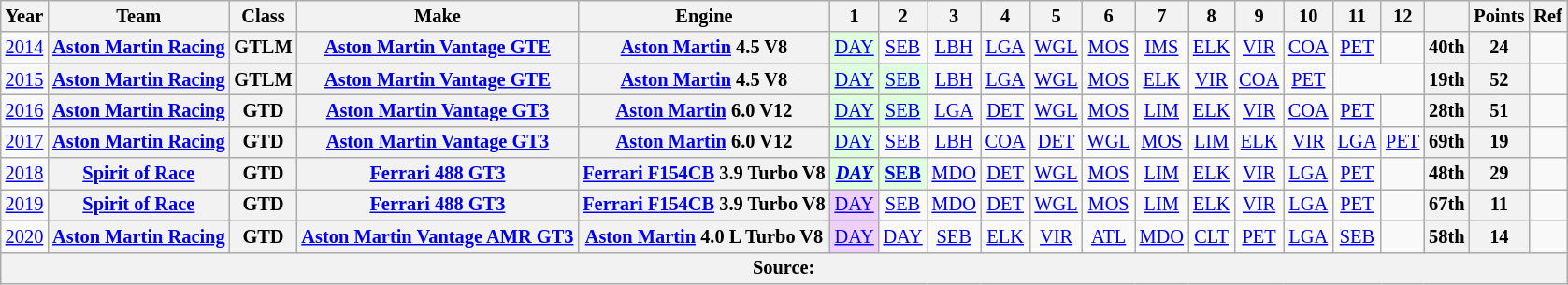<table class="wikitable" style="text-align:center; font-size:85%">
<tr>
<th>Year</th>
<th>Team</th>
<th>Class</th>
<th>Make</th>
<th>Engine</th>
<th>1</th>
<th>2</th>
<th>3</th>
<th>4</th>
<th>5</th>
<th>6</th>
<th>7</th>
<th>8</th>
<th>9</th>
<th>10</th>
<th>11</th>
<th>12</th>
<th></th>
<th>Points</th>
<th>Ref</th>
</tr>
<tr>
<td><a href='#'>2014</a></td>
<th nowrap><a href='#'>Aston Martin Racing</a></th>
<th>GTLM</th>
<th nowrap><a href='#'>Aston Martin Vantage GTE</a></th>
<th nowrap><a href='#'>Aston Martin</a> 4.5 V8</th>
<td style="background:#dfffdf;"><a href='#'>DAY</a><br></td>
<td><a href='#'>SEB</a></td>
<td><a href='#'>LBH</a></td>
<td><a href='#'>LGA</a></td>
<td><a href='#'>WGL</a></td>
<td><a href='#'>MOS</a></td>
<td><a href='#'>IMS</a></td>
<td><a href='#'>ELK</a></td>
<td><a href='#'>VIR</a></td>
<td><a href='#'>COA</a></td>
<td><a href='#'>PET</a></td>
<td></td>
<th>40th</th>
<th>24</th>
<td></td>
</tr>
<tr>
<td><a href='#'>2015</a></td>
<th nowrap><a href='#'>Aston Martin Racing</a></th>
<th>GTLM</th>
<th nowrap><a href='#'>Aston Martin Vantage GTE</a></th>
<th nowrap><a href='#'>Aston Martin</a> 4.5 V8</th>
<td style="background:#dfffdf;"><a href='#'>DAY</a><br></td>
<td style="background:#dfffdf;"><a href='#'>SEB</a><br></td>
<td><a href='#'>LBH</a></td>
<td><a href='#'>LGA</a></td>
<td><a href='#'>WGL</a></td>
<td><a href='#'>MOS</a></td>
<td><a href='#'>ELK</a></td>
<td><a href='#'>VIR</a></td>
<td><a href='#'>COA</a></td>
<td><a href='#'>PET</a></td>
<td colspan=2></td>
<th>19th</th>
<th>52</th>
<td></td>
</tr>
<tr>
<td><a href='#'>2016</a></td>
<th nowrap><a href='#'>Aston Martin Racing</a></th>
<th>GTD</th>
<th nowrap><a href='#'>Aston Martin Vantage GT3</a></th>
<th nowrap><a href='#'>Aston Martin</a> 6.0 V12</th>
<td style="background:#dfffdf;"><a href='#'>DAY</a><br></td>
<td style="background:#dfffdf;"><a href='#'>SEB</a><br></td>
<td><a href='#'>LGA</a></td>
<td><a href='#'>DET</a></td>
<td><a href='#'>WGL</a></td>
<td><a href='#'>MOS</a></td>
<td><a href='#'>LIM</a></td>
<td><a href='#'>ELK</a></td>
<td><a href='#'>VIR</a></td>
<td><a href='#'>COA</a></td>
<td><a href='#'>PET</a></td>
<td></td>
<th>28th</th>
<th>51</th>
<td></td>
</tr>
<tr>
<td><a href='#'>2017</a></td>
<th nowrap><a href='#'>Aston Martin Racing</a></th>
<th>GTD</th>
<th nowrap><a href='#'>Aston Martin Vantage GT3</a></th>
<th nowrap><a href='#'>Aston Martin</a> 6.0 V12</th>
<td style="background:#dfffdf;"><a href='#'>DAY</a><br></td>
<td><a href='#'>SEB</a></td>
<td><a href='#'>LBH</a></td>
<td><a href='#'>COA</a></td>
<td><a href='#'>DET</a></td>
<td><a href='#'>WGL</a></td>
<td><a href='#'>MOS</a></td>
<td><a href='#'>LIM</a></td>
<td><a href='#'>ELK</a></td>
<td><a href='#'>VIR</a></td>
<td><a href='#'>LGA</a></td>
<td><a href='#'>PET</a></td>
<th>69th</th>
<th>19</th>
<td></td>
</tr>
<tr>
<td><a href='#'>2018</a></td>
<th nowrap><a href='#'>Spirit of Race</a></th>
<th>GTD</th>
<th nowrap><a href='#'>Ferrari 488 GT3</a></th>
<th nowrap><a href='#'>Ferrari F154CB</a> 3.9 Turbo V8</th>
<td style="background:#DFFFDF;"><strong><em><a href='#'>DAY</a></em></strong><br></td>
<td style="background:#DFFFDF;"><strong><a href='#'>SEB</a></strong><br></td>
<td><a href='#'>MDO</a></td>
<td><a href='#'>DET</a></td>
<td><a href='#'>WGL</a></td>
<td><a href='#'>MOS</a></td>
<td><a href='#'>LIM</a></td>
<td><a href='#'>ELK</a></td>
<td><a href='#'>VIR</a></td>
<td><a href='#'>LGA</a></td>
<td><a href='#'>PET</a></td>
<td></td>
<th>48th</th>
<th>29</th>
<td></td>
</tr>
<tr>
<td><a href='#'>2019</a></td>
<th nowrap><a href='#'>Spirit of Race</a></th>
<th>GTD</th>
<th nowrap><a href='#'>Ferrari 488 GT3</a></th>
<th nowrap><a href='#'>Ferrari F154CB</a> 3.9 Turbo V8</th>
<td style="background:#EFCFFF;"><a href='#'>DAY</a><br></td>
<td><a href='#'>SEB</a></td>
<td><a href='#'>MDO</a></td>
<td><a href='#'>DET</a></td>
<td><a href='#'>WGL</a></td>
<td><a href='#'>MOS</a></td>
<td><a href='#'>LIM</a></td>
<td><a href='#'>ELK</a></td>
<td><a href='#'>VIR</a></td>
<td><a href='#'>LGA</a></td>
<td><a href='#'>PET</a></td>
<td></td>
<th>67th</th>
<th>11</th>
<td></td>
</tr>
<tr>
<td><a href='#'>2020</a></td>
<th nowrap><a href='#'>Aston Martin Racing</a></th>
<th>GTD</th>
<th nowrap><a href='#'>Aston Martin Vantage AMR GT3</a></th>
<th nowrap><a href='#'>Aston Martin</a> 4.0 L Turbo V8</th>
<td style="background:#EFCFFF;"><a href='#'>DAY</a><br></td>
<td><a href='#'>DAY</a></td>
<td><a href='#'>SEB</a></td>
<td><a href='#'>ELK</a></td>
<td><a href='#'>VIR</a></td>
<td><a href='#'>ATL</a></td>
<td><a href='#'>MDO</a></td>
<td><a href='#'>CLT</a></td>
<td><a href='#'>PET</a></td>
<td><a href='#'>LGA</a></td>
<td><a href='#'>SEB</a></td>
<td></td>
<th>58th</th>
<th>14</th>
<td></td>
</tr>
<tr>
<th colspan="20">Source:</th>
</tr>
</table>
